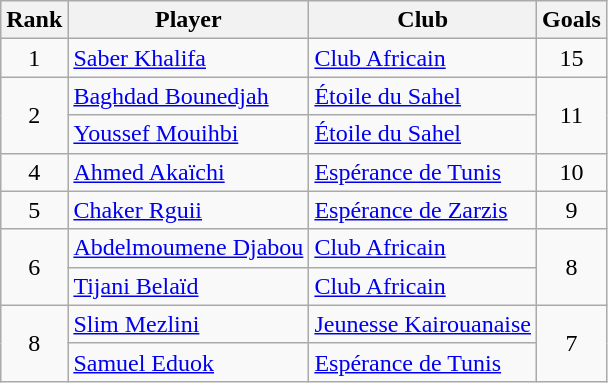<table class=wikitable style=text-align:center>
<tr>
<th>Rank</th>
<th>Player</th>
<th>Club</th>
<th>Goals</th>
</tr>
<tr>
<td>1</td>
<td align="left"> <a href='#'>Saber Khalifa</a></td>
<td align="left"><a href='#'>Club Africain</a></td>
<td>15</td>
</tr>
<tr>
<td rowspan=2>2</td>
<td align="left"> <a href='#'>Baghdad Bounedjah</a></td>
<td align="left"><a href='#'>Étoile du Sahel</a></td>
<td rowspan=2>11</td>
</tr>
<tr>
<td align="left"> <a href='#'>Youssef Mouihbi</a></td>
<td align="left"><a href='#'>Étoile du Sahel</a></td>
</tr>
<tr>
<td>4</td>
<td align="left"> <a href='#'>Ahmed Akaïchi</a></td>
<td align="left"><a href='#'>Espérance de Tunis</a></td>
<td>10</td>
</tr>
<tr>
<td>5</td>
<td align="left"> <a href='#'>Chaker Rguii</a></td>
<td align="left"><a href='#'>Espérance de Zarzis</a></td>
<td>9</td>
</tr>
<tr>
<td rowspan=2>6</td>
<td align="left"> <a href='#'>Abdelmoumene Djabou</a></td>
<td align="left"><a href='#'>Club Africain</a></td>
<td rowspan=2>8</td>
</tr>
<tr>
<td align="left"> <a href='#'>Tijani Belaïd</a></td>
<td align="left"><a href='#'>Club Africain</a></td>
</tr>
<tr>
<td rowspan=2>8</td>
<td align="left"> <a href='#'>Slim Mezlini</a></td>
<td align="left"><a href='#'>Jeunesse Kairouanaise</a></td>
<td rowspan=2>7</td>
</tr>
<tr>
<td align="left"> <a href='#'>Samuel Eduok</a></td>
<td align="left"><a href='#'>Espérance de Tunis</a></td>
</tr>
</table>
